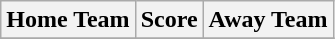<table class="wikitable" style="text-align: center">
<tr>
<th>Home Team</th>
<th>Score</th>
<th>Away Team</th>
</tr>
<tr>
</tr>
</table>
